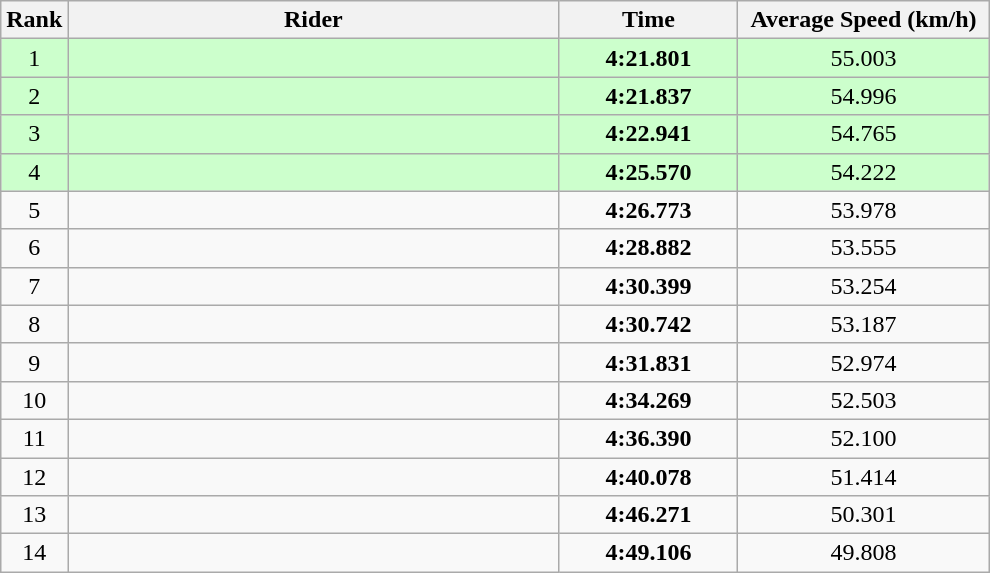<table class="wikitable" style="text-align:center;">
<tr>
<th>Rank</th>
<th style="width:20em;">Rider</th>
<th style="width:7em;">Time</th>
<th style="width:10em;">Average Speed (km/h)</th>
</tr>
<tr bgcolor=ccffcc>
<td>1</td>
<td align=left></td>
<td><strong>4:21.801</strong></td>
<td>55.003</td>
</tr>
<tr bgcolor=ccffcc>
<td>2</td>
<td align=left></td>
<td><strong>4:21.837</strong></td>
<td>54.996</td>
</tr>
<tr bgcolor=ccffcc>
<td>3</td>
<td align=left></td>
<td><strong>4:22.941</strong></td>
<td>54.765</td>
</tr>
<tr bgcolor=ccffcc>
<td>4</td>
<td align=left></td>
<td><strong>4:25.570</strong></td>
<td>54.222</td>
</tr>
<tr>
<td>5</td>
<td align=left></td>
<td><strong>4:26.773</strong></td>
<td>53.978</td>
</tr>
<tr>
<td>6</td>
<td align=left></td>
<td><strong>4:28.882</strong></td>
<td>53.555</td>
</tr>
<tr>
<td>7</td>
<td align=left></td>
<td><strong>4:30.399</strong></td>
<td>53.254</td>
</tr>
<tr>
<td>8</td>
<td align=left></td>
<td><strong>4:30.742</strong></td>
<td>53.187</td>
</tr>
<tr>
<td>9</td>
<td align=left></td>
<td><strong>4:31.831</strong></td>
<td>52.974</td>
</tr>
<tr>
<td>10</td>
<td align=left></td>
<td><strong>4:34.269</strong></td>
<td>52.503</td>
</tr>
<tr>
<td>11</td>
<td align=left></td>
<td><strong>4:36.390</strong></td>
<td>52.100</td>
</tr>
<tr>
<td>12</td>
<td align=left></td>
<td><strong>4:40.078</strong></td>
<td>51.414</td>
</tr>
<tr>
<td>13</td>
<td align=left></td>
<td><strong>4:46.271</strong></td>
<td>50.301</td>
</tr>
<tr>
<td>14</td>
<td align=left></td>
<td><strong>4:49.106</strong></td>
<td>49.808</td>
</tr>
</table>
